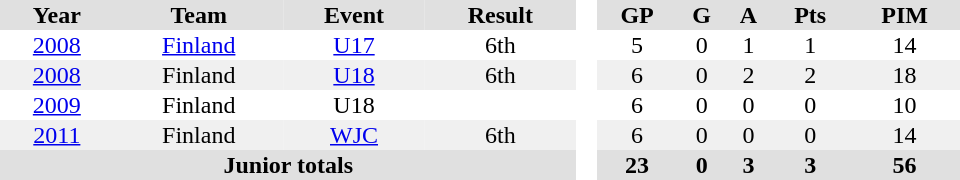<table border="0" cellpadding="1" cellspacing="0" style="text-align:center; width:40em">
<tr ALIGN="center" bgcolor="#e0e0e0">
<th>Year</th>
<th>Team</th>
<th>Event</th>
<th>Result</th>
<th rowspan="99" bgcolor="#ffffff"> </th>
<th>GP</th>
<th>G</th>
<th>A</th>
<th>Pts</th>
<th>PIM</th>
</tr>
<tr ALIGN="center">
<td><a href='#'>2008</a></td>
<td><a href='#'>Finland</a></td>
<td><a href='#'>U17</a></td>
<td>6th</td>
<td>5</td>
<td>0</td>
<td>1</td>
<td>1</td>
<td>14</td>
</tr>
<tr ALIGN="center" bgcolor="#f0f0f0">
<td><a href='#'>2008</a></td>
<td>Finland</td>
<td><a href='#'>U18</a></td>
<td>6th</td>
<td>6</td>
<td>0</td>
<td>2</td>
<td>2</td>
<td>18</td>
</tr>
<tr ALIGN="center">
<td><a href='#'>2009</a></td>
<td>Finland</td>
<td>U18</td>
<td></td>
<td>6</td>
<td>0</td>
<td>0</td>
<td>0</td>
<td>10</td>
</tr>
<tr ALIGN="center" bgcolor="#f0f0f0">
<td><a href='#'>2011</a></td>
<td>Finland</td>
<td><a href='#'>WJC</a></td>
<td>6th</td>
<td>6</td>
<td>0</td>
<td>0</td>
<td>0</td>
<td>14</td>
</tr>
<tr bgcolor="#e0e0e0">
<th colspan="4">Junior totals</th>
<th>23</th>
<th>0</th>
<th>3</th>
<th>3</th>
<th>56</th>
</tr>
</table>
